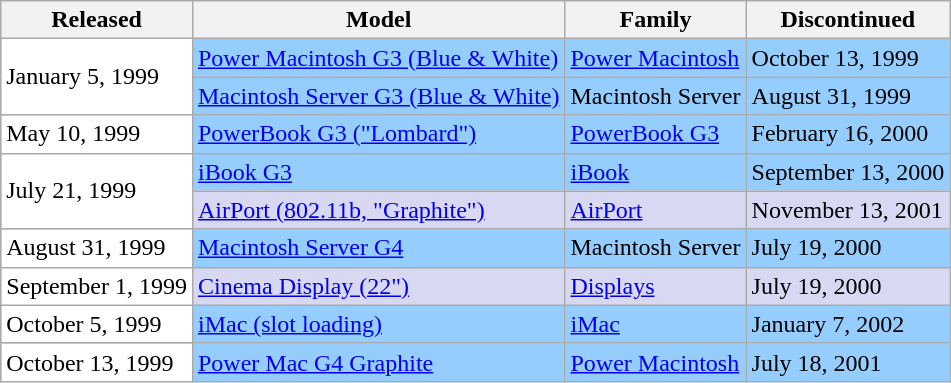<table class="wikitable">
<tr>
<th>Released</th>
<th>Model</th>
<th>Family</th>
<th>Discontinued</th>
</tr>
<tr bgcolor=#95CEFE>
<td bgcolor=#FFF rowspan=2>January 5, 1999</td>
<td><a href='#'>Power Macintosh G3 (Blue & White)</a></td>
<td><a href='#'>Power Macintosh</a></td>
<td>October 13, 1999</td>
</tr>
<tr bgcolor=#95CEFE>
<td><a href='#'>Macintosh Server G3 (Blue & White)</a></td>
<td>Macintosh Server</td>
<td>August 31, 1999</td>
</tr>
<tr bgcolor=#95CEFE>
<td bgcolor=#FFF>May 10, 1999</td>
<td><a href='#'>PowerBook G3 ("Lombard")</a></td>
<td><a href='#'>PowerBook G3</a></td>
<td>February 16, 2000</td>
</tr>
<tr bgcolor=#95CEFE>
<td rowspan=2 bgcolor=#FFF>July 21, 1999</td>
<td><a href='#'>iBook G3</a></td>
<td><a href='#'>iBook</a></td>
<td>September 13, 2000</td>
</tr>
<tr bgcolor=#D8D8F2>
<td><a href='#'>AirPort (802.11b, "Graphite")</a></td>
<td><a href='#'>AirPort</a></td>
<td>November 13, 2001</td>
</tr>
<tr bgcolor=#95CEFE>
<td bgcolor=#FFF>August 31, 1999</td>
<td><a href='#'>Macintosh Server G4</a></td>
<td>Macintosh Server</td>
<td>July 19, 2000</td>
</tr>
<tr bgcolor=#D8D8F2>
<td bgcolor=#FFF>September 1, 1999</td>
<td><a href='#'>Cinema Display (22")</a></td>
<td><a href='#'>Displays</a></td>
<td>July 19, 2000</td>
</tr>
<tr bgcolor=#95CEFE>
<td bgcolor=#FFF>October 5, 1999</td>
<td><a href='#'>iMac (slot loading)</a></td>
<td><a href='#'>iMac</a></td>
<td>January 7, 2002</td>
</tr>
<tr bgcolor=#95CEFE>
<td bgcolor=#FFF>October 13, 1999</td>
<td><a href='#'>Power Mac G4 Graphite</a></td>
<td><a href='#'>Power Macintosh</a></td>
<td>July 18, 2001</td>
</tr>
</table>
